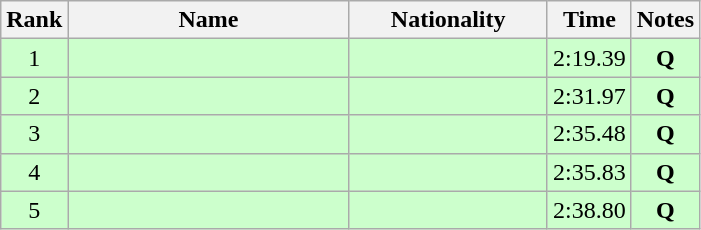<table class="wikitable sortable" style="text-align:center">
<tr>
<th>Rank</th>
<th style="width:180px">Name</th>
<th style="width:125px">Nationality</th>
<th>Time</th>
<th>Notes</th>
</tr>
<tr style="background:#cfc;">
<td>1</td>
<td style="text-align:left;"></td>
<td style="text-align:left;"></td>
<td>2:19.39</td>
<td><strong>Q</strong></td>
</tr>
<tr style="background:#cfc;">
<td>2</td>
<td style="text-align:left;"></td>
<td style="text-align:left;"></td>
<td>2:31.97</td>
<td><strong>Q</strong></td>
</tr>
<tr style="background:#cfc;">
<td>3</td>
<td style="text-align:left;"></td>
<td style="text-align:left;"></td>
<td>2:35.48</td>
<td><strong>Q</strong></td>
</tr>
<tr style="background:#cfc;">
<td>4</td>
<td style="text-align:left;"></td>
<td style="text-align:left;"></td>
<td>2:35.83</td>
<td><strong>Q</strong></td>
</tr>
<tr style="background:#cfc;">
<td>5</td>
<td style="text-align:left;"></td>
<td style="text-align:left;"></td>
<td>2:38.80</td>
<td><strong>Q</strong></td>
</tr>
</table>
